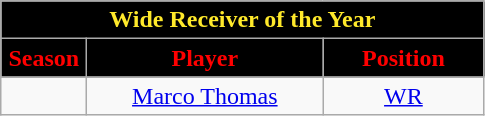<table class="wikitable sortable" style="text-align:center">
<tr>
<td colspan="4" style="background:black; color:#FFE92B;"><strong>Wide Receiver of the Year</strong></td>
</tr>
<tr>
<th style="width:50px; background:black; color:red;">Season</th>
<th style="width:150px; background:black; color:red;">Player</th>
<th style="width:100px; background:black; color:red;">Position</th>
</tr>
<tr>
<td></td>
<td><a href='#'>Marco Thomas</a></td>
<td><a href='#'>WR</a></td>
</tr>
</table>
